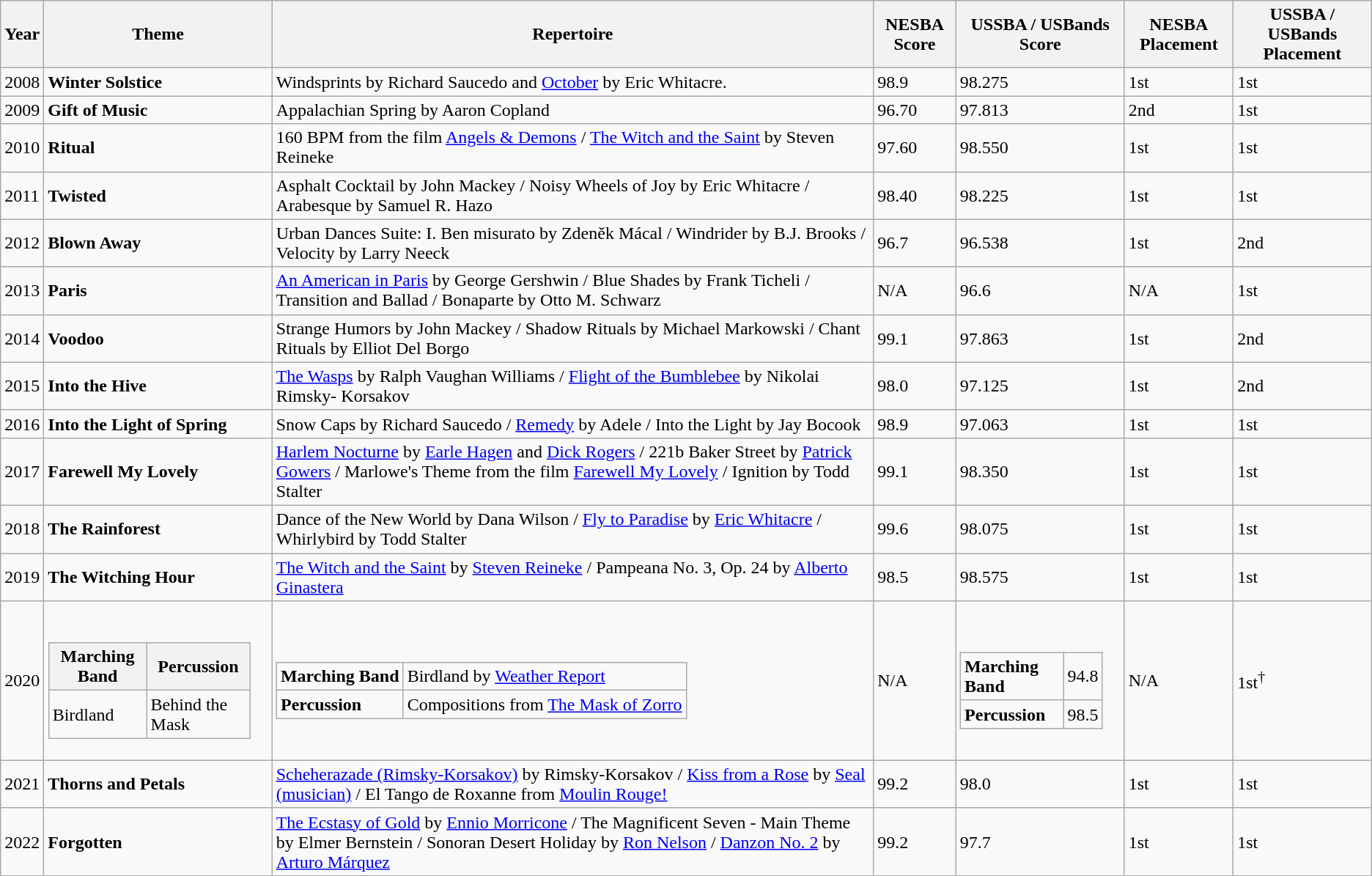<table class="wikitable">
<tr>
<th>Year</th>
<th>Theme</th>
<th>Repertoire</th>
<th>NESBA Score</th>
<th>USSBA / USBands Score</th>
<th>NESBA Placement</th>
<th>USSBA / USBands Placement</th>
</tr>
<tr>
<td>2008</td>
<td><strong>Winter Solstice</strong></td>
<td>Windsprints by Richard Saucedo and <a href='#'>October</a> by Eric Whitacre.</td>
<td>98.9</td>
<td>98.275</td>
<td>1st</td>
<td>1st</td>
</tr>
<tr>
<td>2009</td>
<td><strong>Gift of Music</strong></td>
<td>Appalachian Spring by Aaron Copland</td>
<td>96.70</td>
<td>97.813</td>
<td>2nd</td>
<td>1st</td>
</tr>
<tr>
<td>2010</td>
<td><strong>Ritual</strong></td>
<td>160 BPM from the film <a href='#'>Angels & Demons</a> / <a href='#'>The Witch and the Saint</a> by Steven Reineke</td>
<td>97.60</td>
<td>98.550</td>
<td>1st</td>
<td>1st</td>
</tr>
<tr>
<td>2011</td>
<td><strong>Twisted</strong></td>
<td>Asphalt Cocktail by John Mackey / Noisy Wheels of Joy by Eric Whitacre / Arabesque by Samuel R. Hazo</td>
<td>98.40</td>
<td>98.225</td>
<td>1st</td>
<td>1st</td>
</tr>
<tr>
<td>2012</td>
<td><strong>Blown Away</strong></td>
<td>Urban Dances Suite: I. Ben misurato by Zdeněk Mácal / Windrider by B.J. Brooks / Velocity by Larry Neeck</td>
<td>96.7</td>
<td>96.538</td>
<td>1st</td>
<td>2nd</td>
</tr>
<tr>
<td>2013</td>
<td><strong>Paris</strong></td>
<td><a href='#'>An American in Paris</a> by George Gershwin / Blue Shades by Frank Ticheli / Transition and Ballad / Bonaparte by Otto M. Schwarz</td>
<td>N/A</td>
<td>96.6</td>
<td>N/A</td>
<td>1st</td>
</tr>
<tr>
<td>2014</td>
<td><strong>Voodoo</strong></td>
<td>Strange Humors by John Mackey / Shadow Rituals by Michael Markowski / Chant Rituals by Elliot Del Borgo</td>
<td>99.1</td>
<td>97.863</td>
<td>1st</td>
<td>2nd</td>
</tr>
<tr>
<td>2015</td>
<td><strong>Into the Hive</strong></td>
<td><a href='#'>The Wasps</a> by Ralph Vaughan Williams / <a href='#'>Flight of the Bumblebee</a> by Nikolai Rimsky- Korsakov</td>
<td>98.0</td>
<td>97.125</td>
<td>1st</td>
<td>2nd</td>
</tr>
<tr>
<td>2016</td>
<td><strong>Into the Light of Spring</strong></td>
<td>Snow Caps by Richard Saucedo / <a href='#'>Remedy</a> by Adele / Into the Light by Jay Bocook</td>
<td>98.9</td>
<td>97.063</td>
<td>1st</td>
<td>1st</td>
</tr>
<tr>
<td>2017</td>
<td><strong>Farewell My Lovely</strong></td>
<td><a href='#'>Harlem Nocturne</a> by <a href='#'>Earle Hagen</a> and <a href='#'>Dick Rogers</a> / 221b Baker Street by <a href='#'>Patrick Gowers</a> / Marlowe's Theme from the film <a href='#'>Farewell My Lovely</a> / Ignition by Todd Stalter</td>
<td>99.1</td>
<td>98.350</td>
<td>1st</td>
<td>1st</td>
</tr>
<tr>
<td>2018</td>
<td><strong>The Rainforest</strong></td>
<td>Dance of the New World by Dana Wilson / <a href='#'>Fly to Paradise</a> by <a href='#'>Eric Whitacre</a> / Whirlybird by Todd Stalter</td>
<td>99.6</td>
<td>98.075</td>
<td>1st</td>
<td>1st</td>
</tr>
<tr>
<td>2019</td>
<td><strong>The Witching Hour</strong></td>
<td><a href='#'>The Witch and the Saint</a> by <a href='#'>Steven Reineke</a> / Pampeana No. 3, Op. 24 by <a href='#'>Alberto Ginastera</a></td>
<td>98.5</td>
<td>98.575</td>
<td>1st</td>
<td>1st</td>
</tr>
<tr>
<td>2020</td>
<td><br><table class="wikitable">
<tr>
<th>Marching Band</th>
<th>Percussion</th>
</tr>
<tr>
<td>Birdland</td>
<td>Behind the Mask</td>
</tr>
</table>
</td>
<td><br><table class="wikitable">
<tr>
<td><strong>Marching Band</strong></td>
<td>Birdland by <a href='#'>Weather Report</a></td>
</tr>
<tr>
<td><strong>Percussion</strong></td>
<td>Compositions from <a href='#'>The Mask of Zorro</a></td>
</tr>
</table>
</td>
<td>N/A</td>
<td><br><table class="wikitable">
<tr>
<td><strong>Marching Band</strong></td>
<td>94.8</td>
</tr>
<tr>
<td><strong>Percussion</strong></td>
<td>98.5</td>
</tr>
</table>
</td>
<td>N/A</td>
<td>1st<sup>†</sup></td>
</tr>
<tr>
<td>2021</td>
<td><strong>Thorns and Petals</strong></td>
<td><a href='#'>Scheherazade (Rimsky-Korsakov)</a> by Rimsky-Korsakov / <a href='#'>Kiss from a Rose</a> by <a href='#'>Seal (musician)</a> / El Tango de Roxanne from <a href='#'>Moulin Rouge!</a></td>
<td>99.2</td>
<td>98.0</td>
<td>1st</td>
<td>1st</td>
</tr>
<tr>
<td>2022</td>
<td><strong>Forgotten</strong></td>
<td><a href='#'>The Ecstasy of Gold</a> by <a href='#'>Ennio Morricone</a> / The Magnificent Seven - Main Theme by Elmer Bernstein / Sonoran Desert Holiday by <a href='#'>Ron Nelson</a> / <a href='#'>Danzon No. 2</a> by <a href='#'>Arturo Márquez</a></td>
<td>99.2</td>
<td>97.7</td>
<td>1st</td>
<td>1st</td>
</tr>
</table>
